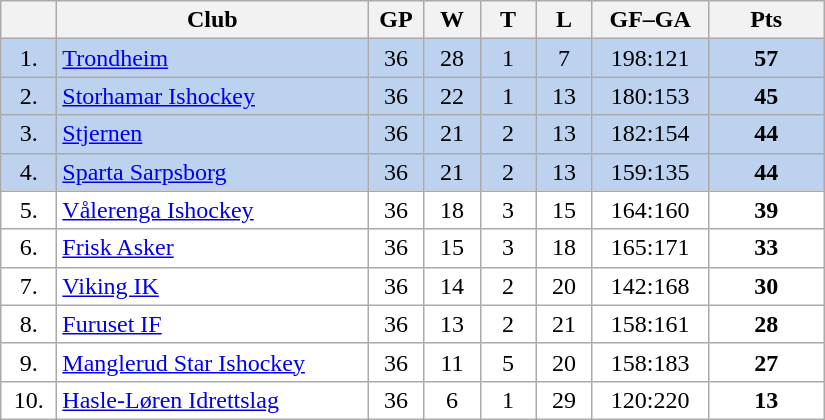<table class="wikitable">
<tr>
<th width="30"></th>
<th width="200">Club</th>
<th width="30">GP</th>
<th width="30">W</th>
<th width="30">T</th>
<th width="30">L</th>
<th width="70">GF–GA</th>
<th width="70">Pts</th>
</tr>
<tr bgcolor="#BCD2EE" align="center">
<td>1.</td>
<td align="left"><a href='#'>Trondheim</a></td>
<td>36</td>
<td>28</td>
<td>1</td>
<td>7</td>
<td>198:121</td>
<td><strong>57</strong></td>
</tr>
<tr bgcolor="#BCD2EE" align="center">
<td>2.</td>
<td align="left"><a href='#'>Storhamar Ishockey</a></td>
<td>36</td>
<td>22</td>
<td>1</td>
<td>13</td>
<td>180:153</td>
<td><strong>45</strong></td>
</tr>
<tr bgcolor="#BCD2EE" align="center">
<td>3.</td>
<td align="left"><a href='#'>Stjernen</a></td>
<td>36</td>
<td>21</td>
<td>2</td>
<td>13</td>
<td>182:154</td>
<td><strong>44</strong></td>
</tr>
<tr bgcolor="#BCD2EE" align="center">
<td>4.</td>
<td align="left"><a href='#'>Sparta Sarpsborg</a></td>
<td>36</td>
<td>21</td>
<td>2</td>
<td>13</td>
<td>159:135</td>
<td><strong>44</strong></td>
</tr>
<tr bgcolor="#FFFFFF" align="center">
<td>5.</td>
<td align="left"><a href='#'>Vålerenga Ishockey</a></td>
<td>36</td>
<td>18</td>
<td>3</td>
<td>15</td>
<td>164:160</td>
<td><strong>39</strong></td>
</tr>
<tr bgcolor="#FFFFFF" align="center">
<td>6.</td>
<td align="left"><a href='#'>Frisk Asker</a></td>
<td>36</td>
<td>15</td>
<td>3</td>
<td>18</td>
<td>165:171</td>
<td><strong>33</strong></td>
</tr>
<tr bgcolor="#FFFFFF" align="center">
<td>7.</td>
<td align="left"><a href='#'>Viking IK</a></td>
<td>36</td>
<td>14</td>
<td>2</td>
<td>20</td>
<td>142:168</td>
<td><strong>30</strong></td>
</tr>
<tr bgcolor="#FFFFFF" align="center">
<td>8.</td>
<td align="left"><a href='#'>Furuset IF</a></td>
<td>36</td>
<td>13</td>
<td>2</td>
<td>21</td>
<td>158:161</td>
<td><strong>28</strong></td>
</tr>
<tr bgcolor="#FFFFFF" align="center">
<td>9.</td>
<td align="left"><a href='#'>Manglerud Star Ishockey</a></td>
<td>36</td>
<td>11</td>
<td>5</td>
<td>20</td>
<td>158:183</td>
<td><strong>27</strong></td>
</tr>
<tr bgcolor="#FFFFFF" align="center">
<td>10.</td>
<td align="left"><a href='#'>Hasle-Løren Idrettslag</a></td>
<td>36</td>
<td>6</td>
<td>1</td>
<td>29</td>
<td>120:220</td>
<td><strong>13</strong></td>
</tr>
</table>
